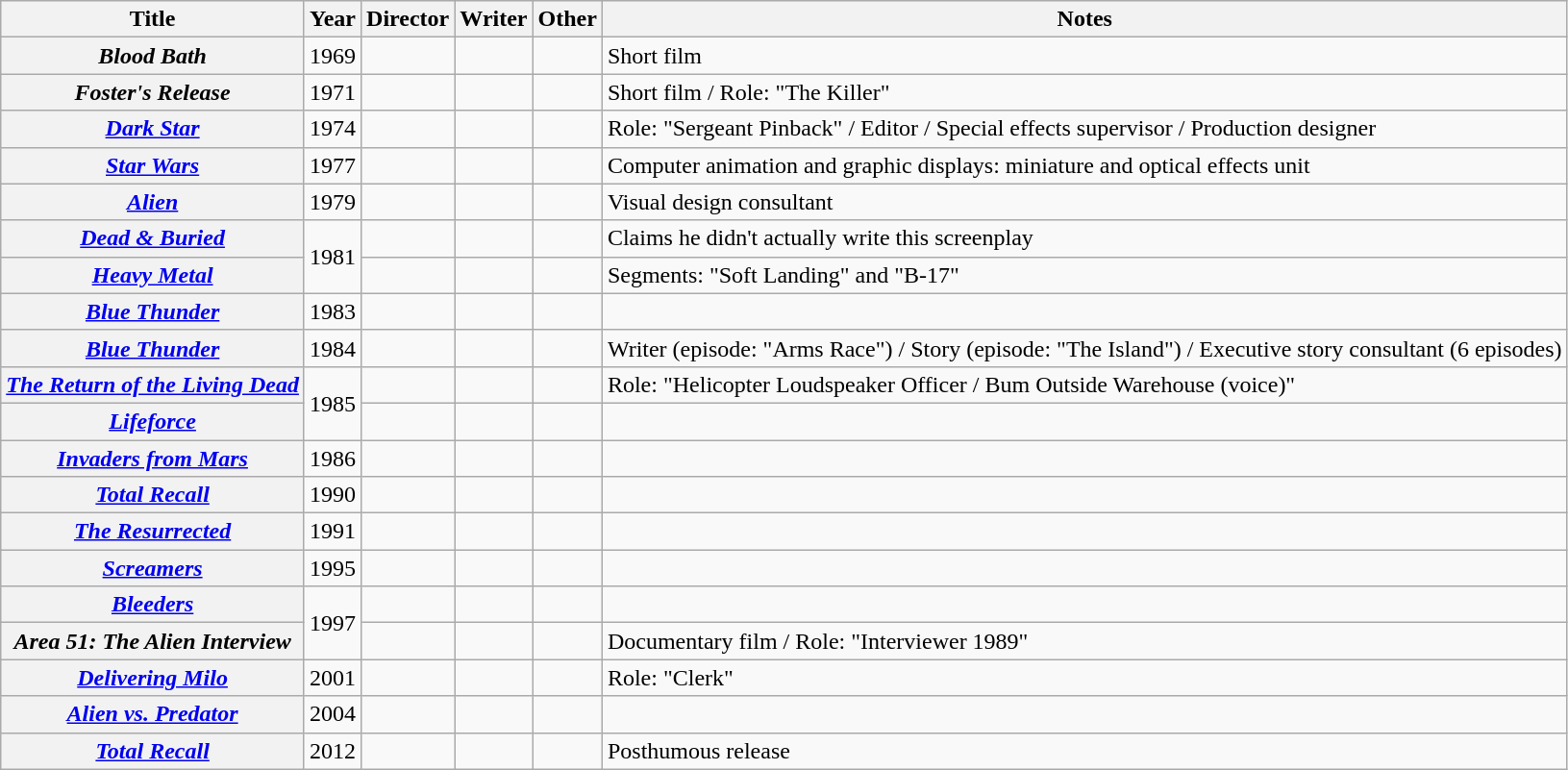<table class="wikitable plainrowheaders sortable">
<tr>
<th>Title</th>
<th>Year</th>
<th>Director</th>
<th>Writer</th>
<th>Other</th>
<th>Notes</th>
</tr>
<tr>
<th scope="row"><em>Blood Bath</em></th>
<td>1969</td>
<td></td>
<td></td>
<td></td>
<td>Short film</td>
</tr>
<tr>
<th scope="row"><em>Foster's Release</em></th>
<td>1971</td>
<td></td>
<td></td>
<td></td>
<td>Short film / Role: "The Killer"</td>
</tr>
<tr>
<th scope="row"><em><a href='#'>Dark Star</a></em></th>
<td>1974</td>
<td></td>
<td></td>
<td></td>
<td>Role: "Sergeant Pinback" / Editor / Special effects supervisor / Production designer</td>
</tr>
<tr>
<th scope="row"><em><a href='#'>Star Wars</a></em></th>
<td>1977</td>
<td></td>
<td></td>
<td></td>
<td>Computer animation and graphic displays: miniature and optical effects unit</td>
</tr>
<tr>
<th scope="row"><em><a href='#'>Alien</a></em></th>
<td>1979</td>
<td></td>
<td></td>
<td></td>
<td>Visual design consultant</td>
</tr>
<tr>
<th scope="row"><em><a href='#'>Dead & Buried</a></em></th>
<td rowspan="2">1981</td>
<td></td>
<td></td>
<td></td>
<td>Claims he didn't actually write this screenplay</td>
</tr>
<tr>
<th scope="row"><em><a href='#'>Heavy Metal</a></em></th>
<td></td>
<td></td>
<td></td>
<td>Segments: "Soft Landing" and "B-17"</td>
</tr>
<tr>
<th scope="row"><em><a href='#'>Blue Thunder</a></em></th>
<td>1983</td>
<td></td>
<td></td>
<td></td>
<td></td>
</tr>
<tr>
<th scope="row"><a href='#'><em>Blue Thunder</em></a></th>
<td>1984</td>
<td></td>
<td></td>
<td></td>
<td>Writer (episode: "Arms Race") / Story (episode: "The Island") / Executive story consultant (6 episodes)</td>
</tr>
<tr>
<th scope="row"><em><a href='#'>The Return of the Living Dead</a></em></th>
<td rowspan="2">1985</td>
<td></td>
<td></td>
<td></td>
<td>Role: "Helicopter Loudspeaker Officer / Bum Outside Warehouse (voice)"</td>
</tr>
<tr>
<th scope="row"><em><a href='#'>Lifeforce</a></em></th>
<td></td>
<td></td>
<td></td>
<td></td>
</tr>
<tr>
<th scope="row"><em><a href='#'>Invaders from Mars</a></em></th>
<td>1986</td>
<td></td>
<td></td>
<td></td>
<td></td>
</tr>
<tr>
<th scope="row"><em><a href='#'>Total Recall</a></em></th>
<td>1990</td>
<td></td>
<td></td>
<td></td>
<td></td>
</tr>
<tr>
<th scope="row"><em><a href='#'>The Resurrected</a></em></th>
<td>1991</td>
<td></td>
<td></td>
<td></td>
<td></td>
</tr>
<tr>
<th scope="row"><em><a href='#'>Screamers</a></em></th>
<td>1995</td>
<td></td>
<td></td>
<td></td>
<td></td>
</tr>
<tr>
<th scope="row"><em><a href='#'>Bleeders</a></em></th>
<td rowspan="2">1997</td>
<td></td>
<td></td>
<td></td>
<td></td>
</tr>
<tr>
<th scope="row"><em>Area 51: The Alien Interview</em></th>
<td></td>
<td></td>
<td></td>
<td>Documentary film / Role: "Interviewer 1989"</td>
</tr>
<tr>
<th scope="row"><em><a href='#'>Delivering Milo</a></em></th>
<td>2001</td>
<td></td>
<td></td>
<td></td>
<td>Role: "Clerk"</td>
</tr>
<tr>
<th scope="row"><em><a href='#'>Alien vs. Predator</a></em></th>
<td>2004</td>
<td></td>
<td></td>
<td></td>
<td></td>
</tr>
<tr>
<th scope="row"><em><a href='#'>Total Recall</a></em></th>
<td>2012</td>
<td></td>
<td></td>
<td></td>
<td>Posthumous release</td>
</tr>
</table>
